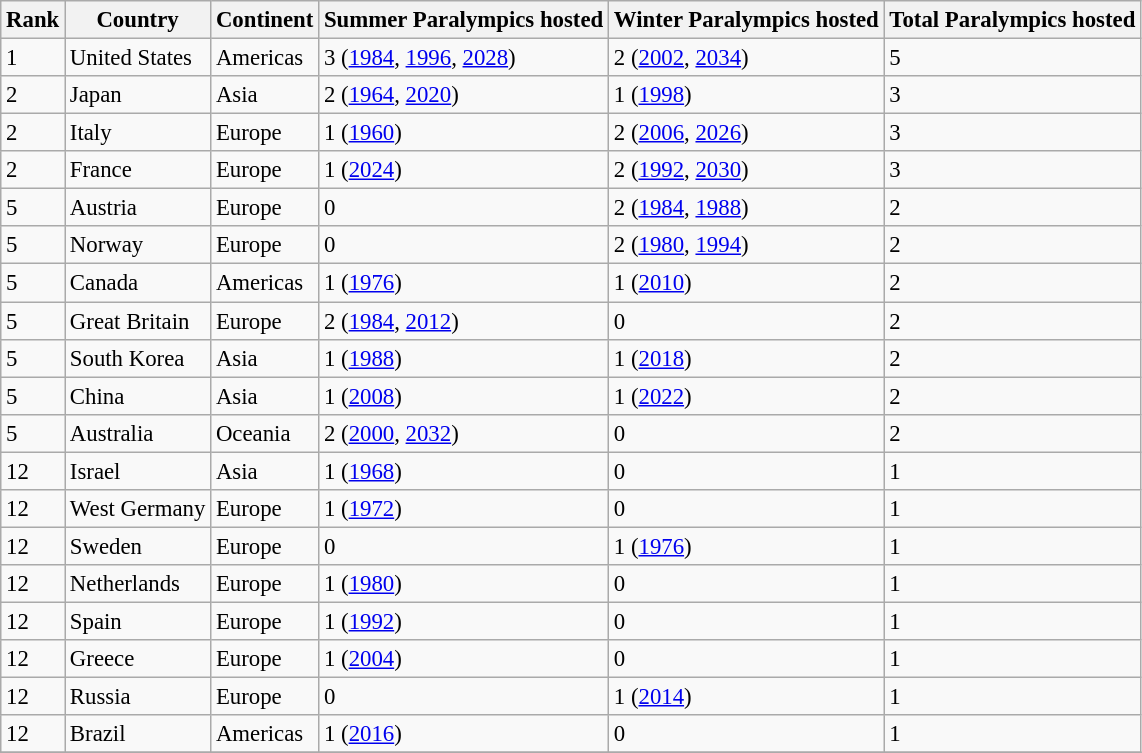<table class="wikitable sortable" style="font-size:95%">
<tr>
<th>Rank</th>
<th>Country</th>
<th>Continent</th>
<th>Summer Paralympics hosted</th>
<th>Winter Paralympics hosted</th>
<th>Total Paralympics hosted</th>
</tr>
<tr>
<td>1</td>
<td> United States</td>
<td>Americas</td>
<td>3 (<a href='#'>1984</a>, <a href='#'>1996</a>, <a href='#'>2028</a>)</td>
<td>2 (<a href='#'>2002</a>, <a href='#'>2034</a>)</td>
<td>5</td>
</tr>
<tr>
<td>2</td>
<td> Japan</td>
<td>Asia</td>
<td>2 (<a href='#'>1964</a>, <a href='#'>2020</a>)</td>
<td>1 (<a href='#'>1998</a>)</td>
<td>3</td>
</tr>
<tr>
<td>2</td>
<td> Italy</td>
<td>Europe</td>
<td>1 (<a href='#'>1960</a>)</td>
<td>2 (<a href='#'>2006</a>, <a href='#'>2026</a>)</td>
<td>3</td>
</tr>
<tr>
<td>2</td>
<td> France</td>
<td>Europe</td>
<td>1 (<a href='#'>2024</a>)</td>
<td>2 (<a href='#'>1992</a>, <a href='#'>2030</a>)</td>
<td>3</td>
</tr>
<tr>
<td>5</td>
<td> Austria</td>
<td>Europe</td>
<td>0</td>
<td>2 (<a href='#'>1984</a>, <a href='#'>1988</a>)</td>
<td>2</td>
</tr>
<tr>
<td>5</td>
<td> Norway</td>
<td>Europe</td>
<td>0</td>
<td>2 (<a href='#'>1980</a>, <a href='#'>1994</a>)</td>
<td>2</td>
</tr>
<tr>
<td>5</td>
<td> Canada</td>
<td>Americas</td>
<td>1 (<a href='#'>1976</a>)</td>
<td>1 (<a href='#'>2010</a>)</td>
<td>2</td>
</tr>
<tr>
<td>5</td>
<td> Great Britain</td>
<td>Europe</td>
<td>2 (<a href='#'>1984</a>, <a href='#'>2012</a>)</td>
<td>0</td>
<td>2</td>
</tr>
<tr>
<td>5</td>
<td> South Korea</td>
<td>Asia</td>
<td>1 (<a href='#'>1988</a>)</td>
<td>1 (<a href='#'>2018</a>)</td>
<td>2</td>
</tr>
<tr>
<td>5</td>
<td> China</td>
<td>Asia</td>
<td>1 (<a href='#'>2008</a>)</td>
<td>1 (<a href='#'>2022</a>)</td>
<td>2</td>
</tr>
<tr>
<td>5</td>
<td> Australia</td>
<td>Oceania</td>
<td>2 (<a href='#'>2000</a>, <a href='#'>2032</a>)</td>
<td>0</td>
<td>2</td>
</tr>
<tr>
<td>12</td>
<td> Israel</td>
<td>Asia</td>
<td>1 (<a href='#'>1968</a>)</td>
<td>0</td>
<td>1</td>
</tr>
<tr>
<td>12</td>
<td> West Germany</td>
<td>Europe</td>
<td>1 (<a href='#'>1972</a>)</td>
<td>0</td>
<td>1</td>
</tr>
<tr>
<td>12</td>
<td> Sweden</td>
<td>Europe</td>
<td>0</td>
<td>1 (<a href='#'>1976</a>)</td>
<td>1</td>
</tr>
<tr>
<td>12</td>
<td> Netherlands</td>
<td>Europe</td>
<td>1 (<a href='#'>1980</a>)</td>
<td>0</td>
<td>1</td>
</tr>
<tr>
<td>12</td>
<td> Spain</td>
<td>Europe</td>
<td>1 (<a href='#'>1992</a>)</td>
<td>0</td>
<td>1</td>
</tr>
<tr>
<td>12</td>
<td> Greece</td>
<td>Europe</td>
<td>1 (<a href='#'>2004</a>)</td>
<td>0</td>
<td>1</td>
</tr>
<tr>
<td>12</td>
<td> Russia</td>
<td>Europe</td>
<td>0</td>
<td>1 (<a href='#'>2014</a>)</td>
<td>1</td>
</tr>
<tr>
<td>12</td>
<td> Brazil</td>
<td>Americas</td>
<td>1 (<a href='#'>2016</a>)</td>
<td>0</td>
<td>1</td>
</tr>
<tr>
</tr>
</table>
